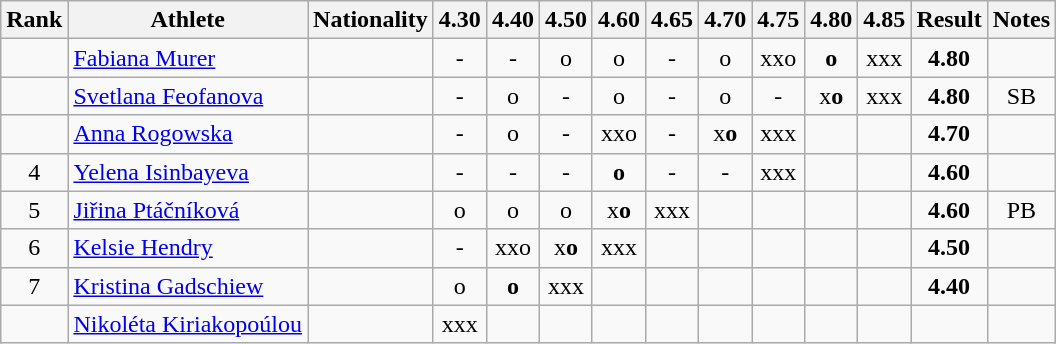<table class="wikitable sortable" style="text-align:center">
<tr>
<th>Rank</th>
<th>Athlete</th>
<th>Nationality</th>
<th>4.30</th>
<th>4.40</th>
<th>4.50</th>
<th>4.60</th>
<th>4.65</th>
<th>4.70</th>
<th>4.75</th>
<th>4.80</th>
<th>4.85</th>
<th>Result</th>
<th>Notes</th>
</tr>
<tr>
<td></td>
<td align=left><a href='#'>Fabiana Murer</a></td>
<td align=left></td>
<td>-</td>
<td>-</td>
<td>o</td>
<td>o</td>
<td>-</td>
<td>o</td>
<td>xxo</td>
<td><strong>o</strong></td>
<td>xxx</td>
<td><strong>4.80</strong></td>
<td></td>
</tr>
<tr>
<td></td>
<td align=left><a href='#'>Svetlana Feofanova</a></td>
<td align=left></td>
<td>-</td>
<td>o</td>
<td>-</td>
<td>o</td>
<td>-</td>
<td>o</td>
<td>-</td>
<td>x<strong>o</strong></td>
<td>xxx</td>
<td><strong>4.80</strong></td>
<td>SB</td>
</tr>
<tr>
<td></td>
<td align=left><a href='#'>Anna Rogowska</a></td>
<td align=left></td>
<td>-</td>
<td>o</td>
<td>-</td>
<td>xxo</td>
<td>-</td>
<td>x<strong>o</strong></td>
<td>xxx</td>
<td></td>
<td></td>
<td><strong>4.70</strong></td>
<td></td>
</tr>
<tr>
<td>4</td>
<td align=left><a href='#'>Yelena Isinbayeva</a></td>
<td align=left></td>
<td>-</td>
<td>-</td>
<td>-</td>
<td><strong>o</strong></td>
<td>-</td>
<td>-</td>
<td>xxx</td>
<td></td>
<td></td>
<td><strong>4.60</strong></td>
<td></td>
</tr>
<tr>
<td>5</td>
<td align=left><a href='#'>Jiřina Ptáčníková</a></td>
<td align=left></td>
<td>o</td>
<td>o</td>
<td>o</td>
<td>x<strong>o</strong></td>
<td>xxx</td>
<td></td>
<td></td>
<td></td>
<td></td>
<td><strong>4.60</strong></td>
<td>PB</td>
</tr>
<tr>
<td>6</td>
<td align=left><a href='#'>Kelsie Hendry</a></td>
<td align=left></td>
<td>-</td>
<td>xxo</td>
<td>x<strong>o</strong></td>
<td>xxx</td>
<td></td>
<td></td>
<td></td>
<td></td>
<td></td>
<td><strong>4.50</strong></td>
<td></td>
</tr>
<tr>
<td>7</td>
<td align=left><a href='#'>Kristina Gadschiew</a></td>
<td align=left></td>
<td>o</td>
<td><strong>o</strong></td>
<td>xxx</td>
<td></td>
<td></td>
<td></td>
<td></td>
<td></td>
<td></td>
<td><strong>4.40</strong></td>
<td></td>
</tr>
<tr>
<td></td>
<td align=left><a href='#'>Nikoléta Kiriakopoúlou</a></td>
<td align=left></td>
<td>xxx</td>
<td></td>
<td></td>
<td></td>
<td></td>
<td></td>
<td></td>
<td></td>
<td></td>
<td><strong></strong></td>
<td></td>
</tr>
</table>
